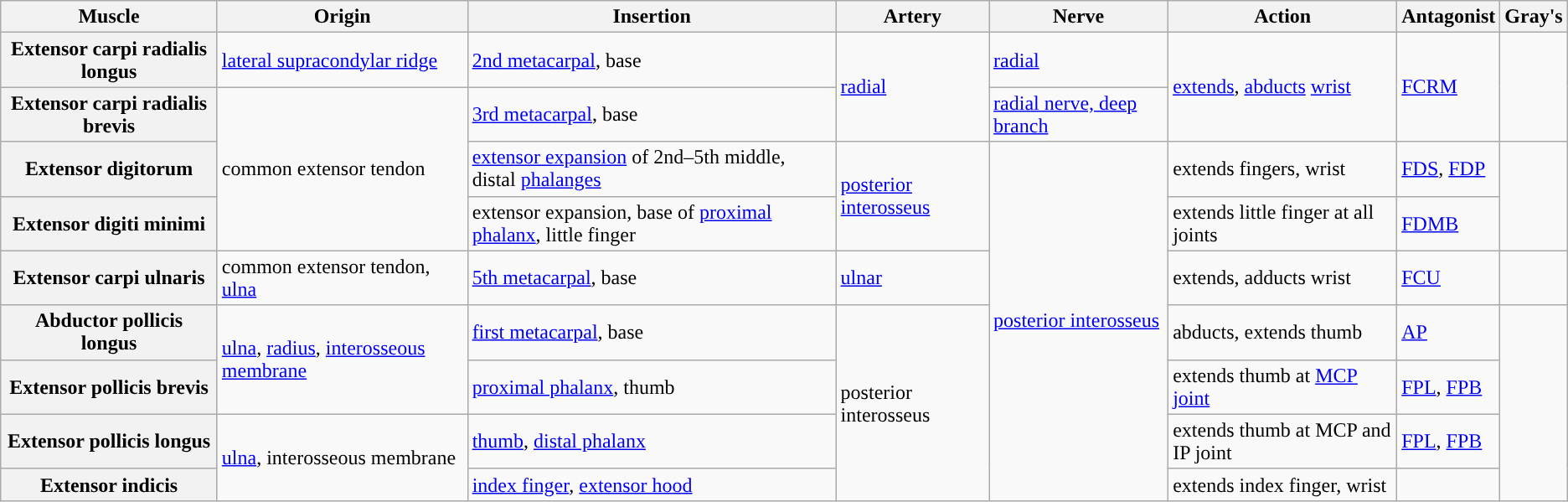<table class="wikitable ">
<tr>
<th scope="col">Muscle</th>
<th scope="col">Origin</th>
<th scope="col">Insertion</th>
<th scope="col">Artery</th>
<th scope="col">Nerve</th>
<th scope="col">Action</th>
<th scope="col">Antagonist</th>
<th scope="col">Gray's</th>
</tr>
<tr>
<th scope="row">Extensor carpi radialis longus</th>
<td><a href='#'>lateral supracondylar ridge</a></td>
<td><a href='#'>2nd metacarpal</a>, base</td>
<td rowspan="2"><a href='#'>radial</a></td>
<td><a href='#'>radial</a></td>
<td rowspan="2"><a href='#'>extends</a>, <a href='#'>abducts</a> <a href='#'>wrist</a></td>
<td rowspan="2"><a href='#'>FCRM</a></td>
<td rowspan="2"></td>
</tr>
<tr>
<th scope="row">Extensor carpi radialis brevis</th>
<td rowspan="3">common extensor tendon</td>
<td><a href='#'>3rd metacarpal</a>, base</td>
<td><a href='#'>radial nerve, deep branch</a></td>
</tr>
<tr>
<th scope="row">Extensor digitorum</th>
<td><a href='#'>extensor expansion</a> of 2nd–5th middle, distal <a href='#'>phalanges</a></td>
<td rowspan="2"><a href='#'>posterior interosseus</a></td>
<td rowspan="7"><a href='#'>posterior interosseus</a></td>
<td>extends fingers, wrist</td>
<td><a href='#'>FDS</a>, <a href='#'>FDP</a></td>
<td rowspan="2"></td>
</tr>
<tr>
<th scope="row">Extensor digiti minimi</th>
<td>extensor expansion, base of <a href='#'>proximal phalanx</a>, little finger</td>
<td>extends little finger at all joints</td>
<td><a href='#'>FDMB</a></td>
</tr>
<tr>
<th scope="row">Extensor carpi ulnaris</th>
<td>common extensor tendon, <a href='#'>ulna</a></td>
<td><a href='#'>5th metacarpal</a>, base</td>
<td><a href='#'>ulnar</a></td>
<td>extends, adducts wrist</td>
<td><a href='#'>FCU</a></td>
<td></td>
</tr>
<tr>
<th scope="row">Abductor pollicis longus</th>
<td rowspan="2"><a href='#'>ulna</a>, <a href='#'>radius</a>, <a href='#'>interosseous membrane</a></td>
<td><a href='#'>first metacarpal</a>, base</td>
<td rowspan="4">posterior interosseus</td>
<td>abducts, extends thumb</td>
<td><a href='#'>AP</a></td>
<td rowspan="4"></td>
</tr>
<tr>
<th scope="row">Extensor pollicis brevis</th>
<td><a href='#'>proximal phalanx</a>, thumb</td>
<td>extends thumb at <a href='#'>MCP joint</a></td>
<td><a href='#'>FPL</a>, <a href='#'>FPB</a></td>
</tr>
<tr>
<th scope="row">Extensor pollicis longus</th>
<td rowspan="2"><a href='#'>ulna</a>, interosseous membrane</td>
<td><a href='#'>thumb</a>, <a href='#'>distal phalanx</a></td>
<td>extends thumb at MCP and IP joint</td>
<td><a href='#'>FPL</a>, <a href='#'>FPB</a></td>
</tr>
<tr>
<th scope="row">Extensor indicis</th>
<td><a href='#'>index finger</a>, <a href='#'>extensor hood</a></td>
<td>extends index finger, wrist</td>
<td></td>
</tr>
</table>
